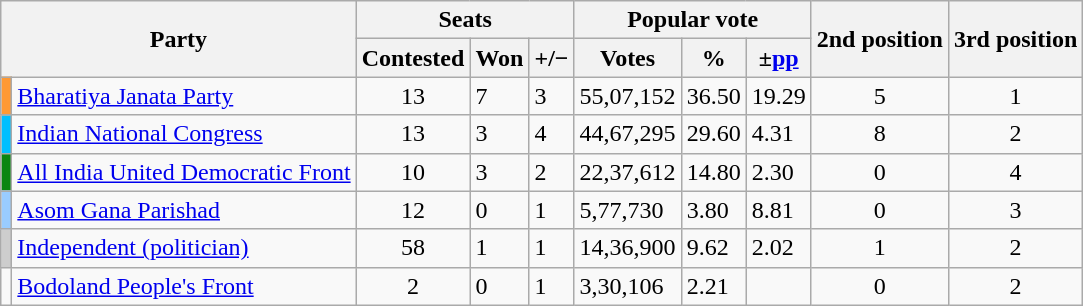<table class="wikitable">
<tr>
<th colspan=2 rowspan="2">Party</th>
<th colspan="3">Seats</th>
<th colspan="3">Popular vote</th>
<th rowspan="2">2nd position</th>
<th rowspan="2">3rd position</th>
</tr>
<tr>
<th>Contested</th>
<th>Won</th>
<th><strong>+/−</strong></th>
<th>Votes</th>
<th>%</th>
<th>±<a href='#'>pp</a></th>
</tr>
<tr>
<td bgcolor="#FF9933"></td>
<td><a href='#'>Bharatiya Janata Party</a></td>
<td style="text-align:center;">13</td>
<td>7</td>
<td> 3</td>
<td>55,07,152</td>
<td>36.50</td>
<td>19.29</td>
<td style="text-align:center;">5</td>
<td style="text-align:center;">1</td>
</tr>
<tr>
<td bgcolor="#00BFFF"></td>
<td><a href='#'>Indian National Congress</a></td>
<td style="text-align:center;">13</td>
<td>3</td>
<td> 4</td>
<td>44,67,295</td>
<td>29.60</td>
<td>4.31</td>
<td style="text-align:center;">8</td>
<td style="text-align:center;">2</td>
</tr>
<tr>
<td bgcolor="#0A8612"></td>
<td><a href='#'>All India United Democratic Front</a></td>
<td style="text-align:center;">10</td>
<td>3</td>
<td> 2</td>
<td>22,37,612</td>
<td>14.80</td>
<td>2.30</td>
<td style="text-align:center;">0</td>
<td style="text-align:center;">4</td>
</tr>
<tr>
<td bgcolor="#99CCFF"></td>
<td><a href='#'>Asom Gana Parishad</a></td>
<td style="text-align:center;">12</td>
<td>0</td>
<td> 1</td>
<td>5,77,730</td>
<td>3.80</td>
<td>8.81</td>
<td style="text-align:center;">0</td>
<td style="text-align:center;">3</td>
</tr>
<tr>
<td bgcolor="#CDCDCD"></td>
<td><a href='#'>Independent (politician)</a></td>
<td style="text-align:center;">58</td>
<td>1</td>
<td> 1</td>
<td>14,36,900</td>
<td>9.62</td>
<td>2.02</td>
<td style="text-align:center;">1</td>
<td style="text-align:center;">2</td>
</tr>
<tr>
<td></td>
<td><a href='#'>Bodoland People's Front</a></td>
<td style="text-align:center;">2</td>
<td>0</td>
<td>1</td>
<td>3,30,106</td>
<td>2.21</td>
<td></td>
<td style="text-align:center;">0</td>
<td style="text-align:center;">2</td>
</tr>
</table>
